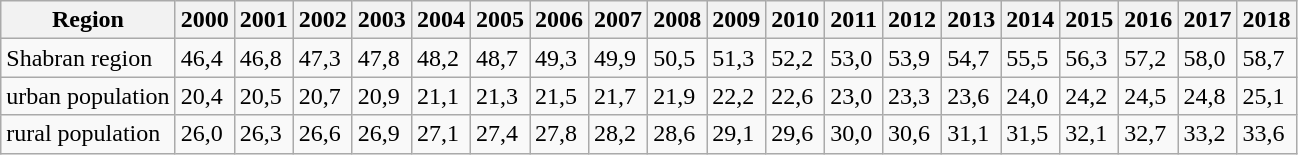<table class="wikitable">
<tr>
<th>Region</th>
<th>2000</th>
<th>2001</th>
<th>2002</th>
<th>2003</th>
<th>2004</th>
<th>2005</th>
<th>2006</th>
<th>2007</th>
<th>2008</th>
<th>2009</th>
<th>2010</th>
<th>2011</th>
<th>2012</th>
<th>2013</th>
<th>2014</th>
<th>2015</th>
<th>2016</th>
<th>2017</th>
<th>2018</th>
</tr>
<tr>
<td>Shabran region</td>
<td>46,4</td>
<td>46,8</td>
<td>47,3</td>
<td>47,8</td>
<td>48,2</td>
<td>48,7</td>
<td>49,3</td>
<td>49,9</td>
<td>50,5</td>
<td>51,3</td>
<td>52,2</td>
<td>53,0</td>
<td>53,9</td>
<td>54,7</td>
<td>55,5</td>
<td>56,3</td>
<td>57,2</td>
<td>58,0</td>
<td>58,7</td>
</tr>
<tr>
<td>urban population</td>
<td>20,4</td>
<td>20,5</td>
<td>20,7</td>
<td>20,9</td>
<td>21,1</td>
<td>21,3</td>
<td>21,5</td>
<td>21,7</td>
<td>21,9</td>
<td>22,2</td>
<td>22,6</td>
<td>23,0</td>
<td>23,3</td>
<td>23,6</td>
<td>24,0</td>
<td>24,2</td>
<td>24,5</td>
<td>24,8</td>
<td>25,1</td>
</tr>
<tr>
<td>rural population</td>
<td>26,0</td>
<td>26,3</td>
<td>26,6</td>
<td>26,9</td>
<td>27,1</td>
<td>27,4</td>
<td>27,8</td>
<td>28,2</td>
<td>28,6</td>
<td>29,1</td>
<td>29,6</td>
<td>30,0</td>
<td>30,6</td>
<td>31,1</td>
<td>31,5</td>
<td>32,1</td>
<td>32,7</td>
<td>33,2</td>
<td>33,6<br></td>
</tr>
</table>
